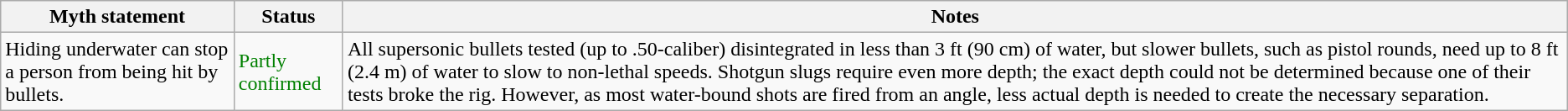<table class="wikitable plainrowheaders">
<tr>
<th>Myth statement</th>
<th>Status</th>
<th>Notes</th>
</tr>
<tr>
<td>Hiding underwater can stop a person from being hit by bullets.</td>
<td style="color:green">Partly confirmed</td>
<td>All supersonic bullets tested (up to .50-caliber) disintegrated in less than 3 ft (90 cm) of water, but slower bullets, such as pistol rounds, need up to 8 ft (2.4 m) of water to slow to non-lethal speeds. Shotgun slugs require even more depth; the exact depth could not be determined because one of their tests broke the rig. However, as most water-bound shots are fired from an angle, less actual depth is needed to create the necessary separation.</td>
</tr>
</table>
